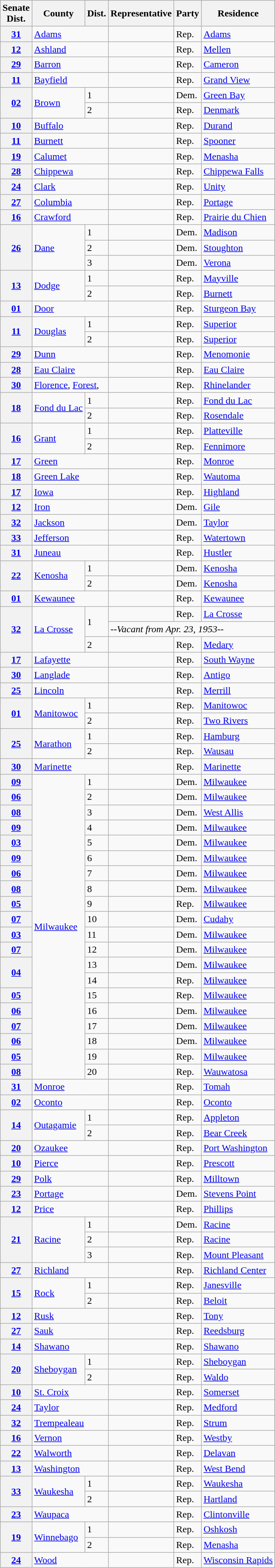<table class="wikitable sortable">
<tr>
<th>Senate<br>Dist.</th>
<th>County</th>
<th>Dist.</th>
<th>Representative</th>
<th>Party</th>
<th>Residence</th>
</tr>
<tr>
<th><a href='#'>31</a></th>
<td text-align="left" colspan="2"><a href='#'>Adams</a> </td>
<td></td>
<td>Rep.</td>
<td><a href='#'>Adams</a></td>
</tr>
<tr>
<th><a href='#'>12</a></th>
<td text-align="left" colspan="2"><a href='#'>Ashland</a></td>
<td></td>
<td>Rep.</td>
<td><a href='#'>Mellen</a></td>
</tr>
<tr>
<th><a href='#'>29</a></th>
<td text-align="left" colspan="2"><a href='#'>Barron</a></td>
<td></td>
<td>Rep.</td>
<td><a href='#'>Cameron</a></td>
</tr>
<tr>
<th><a href='#'>11</a></th>
<td text-align="left" colspan="2"><a href='#'>Bayfield</a></td>
<td></td>
<td>Rep.</td>
<td><a href='#'>Grand View</a></td>
</tr>
<tr>
<th rowspan="2"><a href='#'>02</a></th>
<td text-align="left" rowspan="2"><a href='#'>Brown</a></td>
<td>1</td>
<td></td>
<td>Dem.</td>
<td><a href='#'>Green Bay</a></td>
</tr>
<tr>
<td>2</td>
<td></td>
<td>Rep.</td>
<td><a href='#'>Denmark</a></td>
</tr>
<tr>
<th><a href='#'>10</a></th>
<td text-align="left" colspan="2"><a href='#'>Buffalo</a> </td>
<td></td>
<td>Rep.</td>
<td><a href='#'>Durand</a></td>
</tr>
<tr>
<th><a href='#'>11</a></th>
<td text-align="left" colspan="2"><a href='#'>Burnett</a> </td>
<td></td>
<td>Rep.</td>
<td><a href='#'>Spooner</a></td>
</tr>
<tr>
<th><a href='#'>19</a></th>
<td text-align="left" colspan="2"><a href='#'>Calumet</a></td>
<td></td>
<td>Rep.</td>
<td><a href='#'>Menasha</a></td>
</tr>
<tr>
<th><a href='#'>28</a></th>
<td text-align="left" colspan="2"><a href='#'>Chippewa</a></td>
<td></td>
<td>Rep.</td>
<td><a href='#'>Chippewa Falls</a></td>
</tr>
<tr>
<th><a href='#'>24</a></th>
<td text-align="left" colspan="2"><a href='#'>Clark</a></td>
<td></td>
<td>Rep.</td>
<td><a href='#'>Unity</a></td>
</tr>
<tr>
<th><a href='#'>27</a></th>
<td text-align="left" colspan="2"><a href='#'>Columbia</a></td>
<td></td>
<td>Rep.</td>
<td><a href='#'>Portage</a></td>
</tr>
<tr>
<th><a href='#'>16</a></th>
<td text-align="left" colspan="2"><a href='#'>Crawford</a></td>
<td></td>
<td>Rep.</td>
<td><a href='#'>Prairie du Chien</a></td>
</tr>
<tr>
<th rowspan="3"><a href='#'>26</a></th>
<td text-align="left" rowspan="3"><a href='#'>Dane</a></td>
<td>1</td>
<td></td>
<td>Dem.</td>
<td><a href='#'>Madison</a></td>
</tr>
<tr>
<td>2</td>
<td></td>
<td>Dem.</td>
<td><a href='#'>Stoughton</a></td>
</tr>
<tr>
<td>3</td>
<td></td>
<td>Dem.</td>
<td><a href='#'>Verona</a></td>
</tr>
<tr>
<th rowspan="2"><a href='#'>13</a></th>
<td text-align="left" rowspan="2"><a href='#'>Dodge</a></td>
<td>1</td>
<td></td>
<td>Rep.</td>
<td><a href='#'>Mayville</a></td>
</tr>
<tr>
<td>2</td>
<td></td>
<td>Rep.</td>
<td><a href='#'>Burnett</a></td>
</tr>
<tr>
<th><a href='#'>01</a></th>
<td text-align="left" colspan="2"><a href='#'>Door</a></td>
<td></td>
<td>Rep.</td>
<td><a href='#'>Sturgeon Bay</a></td>
</tr>
<tr>
<th rowspan="2"><a href='#'>11</a></th>
<td text-align="left" rowspan="2"><a href='#'>Douglas</a></td>
<td>1</td>
<td></td>
<td>Rep.</td>
<td><a href='#'>Superior</a></td>
</tr>
<tr>
<td>2</td>
<td></td>
<td>Rep.</td>
<td><a href='#'>Superior</a></td>
</tr>
<tr>
<th><a href='#'>29</a></th>
<td text-align="left" colspan="2"><a href='#'>Dunn</a></td>
<td></td>
<td>Rep.</td>
<td><a href='#'>Menomonie</a></td>
</tr>
<tr>
<th><a href='#'>28</a></th>
<td text-align="left" colspan="2"><a href='#'>Eau Claire</a></td>
<td></td>
<td>Rep.</td>
<td><a href='#'>Eau Claire</a></td>
</tr>
<tr>
<th><a href='#'>30</a></th>
<td text-align="left" colspan="2"><a href='#'>Florence</a>, <a href='#'>Forest</a>, </td>
<td></td>
<td>Rep.</td>
<td><a href='#'>Rhinelander</a></td>
</tr>
<tr>
<th rowspan="2"><a href='#'>18</a></th>
<td text-align="left" rowspan="2"><a href='#'>Fond du Lac</a></td>
<td>1</td>
<td></td>
<td>Rep.</td>
<td><a href='#'>Fond du Lac</a></td>
</tr>
<tr>
<td>2</td>
<td> </td>
<td>Rep.</td>
<td><a href='#'>Rosendale</a></td>
</tr>
<tr>
<th rowspan="2"><a href='#'>16</a></th>
<td text-align="left" rowspan="2"><a href='#'>Grant</a></td>
<td>1</td>
<td></td>
<td>Rep.</td>
<td><a href='#'>Platteville</a></td>
</tr>
<tr>
<td>2</td>
<td></td>
<td>Rep.</td>
<td><a href='#'>Fennimore</a></td>
</tr>
<tr>
<th><a href='#'>17</a></th>
<td text-align="left" colspan="2"><a href='#'>Green</a></td>
<td></td>
<td>Rep.</td>
<td><a href='#'>Monroe</a></td>
</tr>
<tr>
<th><a href='#'>18</a></th>
<td text-align="left" colspan="2"><a href='#'>Green Lake</a> </td>
<td></td>
<td>Rep.</td>
<td><a href='#'>Wautoma</a></td>
</tr>
<tr>
<th><a href='#'>17</a></th>
<td text-align="left" colspan="2"><a href='#'>Iowa</a></td>
<td></td>
<td>Rep.</td>
<td><a href='#'>Highland</a></td>
</tr>
<tr>
<th><a href='#'>12</a></th>
<td text-align="left" colspan="2"><a href='#'>Iron</a> </td>
<td></td>
<td>Dem.</td>
<td><a href='#'>Gile</a></td>
</tr>
<tr>
<th><a href='#'>32</a></th>
<td text-align="left" colspan="2"><a href='#'>Jackson</a></td>
<td></td>
<td>Dem.</td>
<td><a href='#'>Taylor</a></td>
</tr>
<tr>
<th><a href='#'>33</a></th>
<td text-align="left" colspan="2"><a href='#'>Jefferson</a></td>
<td></td>
<td>Rep.</td>
<td><a href='#'>Watertown</a></td>
</tr>
<tr>
<th><a href='#'>31</a></th>
<td text-align="left" colspan="2"><a href='#'>Juneau</a></td>
<td></td>
<td>Rep.</td>
<td><a href='#'>Hustler</a></td>
</tr>
<tr>
<th rowspan="2"><a href='#'>22</a></th>
<td text-align="left" rowspan="2"><a href='#'>Kenosha</a></td>
<td>1</td>
<td></td>
<td>Dem.</td>
<td><a href='#'>Kenosha</a></td>
</tr>
<tr>
<td>2</td>
<td></td>
<td>Dem.</td>
<td><a href='#'>Kenosha</a></td>
</tr>
<tr>
<th><a href='#'>01</a></th>
<td text-align="left" colspan="2"><a href='#'>Kewaunee</a></td>
<td></td>
<td>Rep.</td>
<td><a href='#'>Kewaunee</a></td>
</tr>
<tr>
<th rowspan="3"><a href='#'>32</a></th>
<td text-align="left" rowspan="3"><a href='#'>La Crosse</a></td>
<td rowspan="2">1</td>
<td> </td>
<td>Rep.</td>
<td><a href='#'>La Crosse</a></td>
</tr>
<tr>
<td colspan="3"><em>--Vacant from Apr. 23, 1953--</em></td>
</tr>
<tr>
<td>2</td>
<td></td>
<td>Rep.</td>
<td><a href='#'>Medary</a></td>
</tr>
<tr>
<th><a href='#'>17</a></th>
<td text-align="left" colspan="2"><a href='#'>Lafayette</a></td>
<td></td>
<td>Rep.</td>
<td><a href='#'>South Wayne</a></td>
</tr>
<tr>
<th><a href='#'>30</a></th>
<td text-align="left" colspan="2"><a href='#'>Langlade</a></td>
<td></td>
<td>Rep.</td>
<td><a href='#'>Antigo</a></td>
</tr>
<tr>
<th><a href='#'>25</a></th>
<td text-align="left" colspan="2"><a href='#'>Lincoln</a></td>
<td></td>
<td>Rep.</td>
<td><a href='#'>Merrill</a></td>
</tr>
<tr>
<th rowspan="2"><a href='#'>01</a></th>
<td rowspan="2" text-align="left"><a href='#'>Manitowoc</a></td>
<td>1</td>
<td></td>
<td>Rep.</td>
<td><a href='#'>Manitowoc</a></td>
</tr>
<tr>
<td>2</td>
<td></td>
<td>Rep.</td>
<td><a href='#'>Two Rivers</a></td>
</tr>
<tr>
<th rowspan="2"><a href='#'>25</a></th>
<td text-align="left" rowspan="2"><a href='#'>Marathon</a></td>
<td>1</td>
<td></td>
<td>Rep.</td>
<td><a href='#'>Hamburg</a></td>
</tr>
<tr>
<td>2</td>
<td></td>
<td>Rep.</td>
<td><a href='#'>Wausau</a></td>
</tr>
<tr>
<th><a href='#'>30</a></th>
<td text-align="left" colspan="2"><a href='#'>Marinette</a></td>
<td></td>
<td>Rep.</td>
<td><a href='#'>Marinette</a></td>
</tr>
<tr>
<th><a href='#'>09</a></th>
<td text-align="left" rowspan="20"><a href='#'>Milwaukee</a></td>
<td>1</td>
<td></td>
<td>Dem.</td>
<td><a href='#'>Milwaukee</a></td>
</tr>
<tr>
<th><a href='#'>06</a></th>
<td>2</td>
<td></td>
<td>Dem.</td>
<td><a href='#'>Milwaukee</a></td>
</tr>
<tr>
<th><a href='#'>08</a></th>
<td>3</td>
<td></td>
<td>Dem.</td>
<td><a href='#'>West Allis</a></td>
</tr>
<tr>
<th><a href='#'>09</a></th>
<td>4</td>
<td></td>
<td>Dem.</td>
<td><a href='#'>Milwaukee</a></td>
</tr>
<tr>
<th><a href='#'>03</a></th>
<td>5</td>
<td></td>
<td>Dem.</td>
<td><a href='#'>Milwaukee</a></td>
</tr>
<tr>
<th><a href='#'>09</a></th>
<td>6</td>
<td></td>
<td>Dem.</td>
<td><a href='#'>Milwaukee</a></td>
</tr>
<tr>
<th><a href='#'>06</a></th>
<td>7</td>
<td></td>
<td>Dem.</td>
<td><a href='#'>Milwaukee</a></td>
</tr>
<tr>
<th><a href='#'>08</a></th>
<td>8</td>
<td></td>
<td>Dem.</td>
<td><a href='#'>Milwaukee</a></td>
</tr>
<tr>
<th><a href='#'>05</a></th>
<td>9</td>
<td></td>
<td>Rep.</td>
<td><a href='#'>Milwaukee</a></td>
</tr>
<tr>
<th><a href='#'>07</a></th>
<td>10</td>
<td></td>
<td>Dem.</td>
<td><a href='#'>Cudahy</a></td>
</tr>
<tr>
<th><a href='#'>03</a></th>
<td>11</td>
<td></td>
<td>Dem.</td>
<td><a href='#'>Milwaukee</a></td>
</tr>
<tr>
<th><a href='#'>07</a></th>
<td>12</td>
<td></td>
<td>Dem.</td>
<td><a href='#'>Milwaukee</a></td>
</tr>
<tr>
<th rowspan="2"><a href='#'>04</a></th>
<td>13</td>
<td></td>
<td>Dem.</td>
<td><a href='#'>Milwaukee</a></td>
</tr>
<tr>
<td>14</td>
<td></td>
<td>Rep.</td>
<td><a href='#'>Milwaukee</a></td>
</tr>
<tr>
<th><a href='#'>05</a></th>
<td>15</td>
<td></td>
<td>Rep.</td>
<td><a href='#'>Milwaukee</a></td>
</tr>
<tr>
<th><a href='#'>06</a></th>
<td>16</td>
<td></td>
<td>Dem.</td>
<td><a href='#'>Milwaukee</a></td>
</tr>
<tr>
<th><a href='#'>07</a></th>
<td>17</td>
<td></td>
<td>Dem.</td>
<td><a href='#'>Milwaukee</a></td>
</tr>
<tr>
<th><a href='#'>06</a></th>
<td>18</td>
<td></td>
<td>Dem.</td>
<td><a href='#'>Milwaukee</a></td>
</tr>
<tr>
<th><a href='#'>05</a></th>
<td>19</td>
<td></td>
<td>Rep.</td>
<td><a href='#'>Milwaukee</a></td>
</tr>
<tr>
<th><a href='#'>08</a></th>
<td>20</td>
<td> </td>
<td>Rep.</td>
<td><a href='#'>Wauwatosa</a></td>
</tr>
<tr>
<th><a href='#'>31</a></th>
<td text-align="left" colspan="2"><a href='#'>Monroe</a></td>
<td></td>
<td>Rep.</td>
<td><a href='#'>Tomah</a></td>
</tr>
<tr>
<th><a href='#'>02</a></th>
<td text-align="left" colspan="2"><a href='#'>Oconto</a></td>
<td></td>
<td>Rep.</td>
<td><a href='#'>Oconto</a></td>
</tr>
<tr>
<th rowspan="2"><a href='#'>14</a></th>
<td text-align="left" rowspan="2"><a href='#'>Outagamie</a></td>
<td>1</td>
<td></td>
<td>Rep.</td>
<td><a href='#'>Appleton</a></td>
</tr>
<tr>
<td>2</td>
<td></td>
<td>Rep.</td>
<td><a href='#'>Bear Creek</a></td>
</tr>
<tr>
<th><a href='#'>20</a></th>
<td text-align="left" colspan="2"><a href='#'>Ozaukee</a></td>
<td></td>
<td>Rep.</td>
<td><a href='#'>Port Washington</a></td>
</tr>
<tr>
<th><a href='#'>10</a></th>
<td text-align="left" colspan="2"><a href='#'>Pierce</a></td>
<td></td>
<td>Rep.</td>
<td><a href='#'>Prescott</a></td>
</tr>
<tr>
<th><a href='#'>29</a></th>
<td text-align="left" colspan="2"><a href='#'>Polk</a></td>
<td></td>
<td>Rep.</td>
<td><a href='#'>Milltown</a></td>
</tr>
<tr>
<th><a href='#'>23</a></th>
<td text-align="left" colspan="2"><a href='#'>Portage</a></td>
<td></td>
<td>Dem.</td>
<td><a href='#'>Stevens Point</a></td>
</tr>
<tr>
<th><a href='#'>12</a></th>
<td text-align="left" colspan="2"><a href='#'>Price</a></td>
<td></td>
<td>Rep.</td>
<td><a href='#'>Phillips</a></td>
</tr>
<tr>
<th rowspan="3"><a href='#'>21</a></th>
<td text-align="left" rowspan="3"><a href='#'>Racine</a></td>
<td>1</td>
<td></td>
<td>Dem.</td>
<td><a href='#'>Racine</a></td>
</tr>
<tr>
<td>2</td>
<td></td>
<td>Rep.</td>
<td><a href='#'>Racine</a></td>
</tr>
<tr>
<td>3</td>
<td></td>
<td>Rep.</td>
<td><a href='#'>Mount Pleasant</a></td>
</tr>
<tr>
<th><a href='#'>27</a></th>
<td text-align="left" colspan="2"><a href='#'>Richland</a></td>
<td></td>
<td>Rep.</td>
<td><a href='#'>Richland Center</a></td>
</tr>
<tr>
<th rowspan="2"><a href='#'>15</a></th>
<td text-align="left" rowspan="2"><a href='#'>Rock</a></td>
<td>1</td>
<td></td>
<td>Rep.</td>
<td><a href='#'>Janesville</a></td>
</tr>
<tr>
<td>2</td>
<td></td>
<td>Rep.</td>
<td><a href='#'>Beloit</a></td>
</tr>
<tr>
<th><a href='#'>12</a></th>
<td text-align="left" colspan="2"><a href='#'>Rusk</a> </td>
<td></td>
<td>Rep.</td>
<td><a href='#'>Tony</a></td>
</tr>
<tr>
<th><a href='#'>27</a></th>
<td text-align="left" colspan="2"><a href='#'>Sauk</a></td>
<td></td>
<td>Rep.</td>
<td><a href='#'>Reedsburg</a></td>
</tr>
<tr>
<th><a href='#'>14</a></th>
<td text-align="left" colspan="2"><a href='#'>Shawano</a></td>
<td></td>
<td>Rep.</td>
<td><a href='#'>Shawano</a></td>
</tr>
<tr>
<th rowspan="2"><a href='#'>20</a></th>
<td text-align="left" rowspan="2"><a href='#'>Sheboygan</a></td>
<td>1</td>
<td></td>
<td>Rep.</td>
<td><a href='#'>Sheboygan</a></td>
</tr>
<tr>
<td>2</td>
<td></td>
<td>Rep.</td>
<td><a href='#'>Waldo</a></td>
</tr>
<tr>
<th><a href='#'>10</a></th>
<td text-align="left" colspan="2"><a href='#'>St. Croix</a></td>
<td></td>
<td>Rep.</td>
<td><a href='#'>Somerset</a></td>
</tr>
<tr>
<th><a href='#'>24</a></th>
<td text-align="left" colspan="2"><a href='#'>Taylor</a></td>
<td></td>
<td>Rep.</td>
<td><a href='#'>Medford</a></td>
</tr>
<tr>
<th><a href='#'>32</a></th>
<td text-align="left" colspan="2"><a href='#'>Trempealeau</a></td>
<td></td>
<td>Rep.</td>
<td><a href='#'>Strum</a></td>
</tr>
<tr>
<th><a href='#'>16</a></th>
<td text-align="left" colspan="2"><a href='#'>Vernon</a></td>
<td></td>
<td>Rep.</td>
<td><a href='#'>Westby</a></td>
</tr>
<tr>
<th><a href='#'>22</a></th>
<td text-align="left" colspan="2"><a href='#'>Walworth</a></td>
<td></td>
<td>Rep.</td>
<td><a href='#'>Delavan</a></td>
</tr>
<tr>
<th><a href='#'>13</a></th>
<td text-align="left" colspan="2"><a href='#'>Washington</a></td>
<td></td>
<td>Rep.</td>
<td><a href='#'>West Bend</a></td>
</tr>
<tr>
<th rowspan="2"><a href='#'>33</a></th>
<td text-align="left" rowspan="2"><a href='#'>Waukesha</a></td>
<td>1</td>
<td></td>
<td>Rep.</td>
<td><a href='#'>Waukesha</a></td>
</tr>
<tr>
<td>2</td>
<td></td>
<td>Rep.</td>
<td><a href='#'>Hartland</a></td>
</tr>
<tr>
<th><a href='#'>23</a></th>
<td text-align="left" colspan="2"><a href='#'>Waupaca</a></td>
<td></td>
<td>Rep.</td>
<td><a href='#'>Clintonville</a></td>
</tr>
<tr>
<th rowspan="2"><a href='#'>19</a></th>
<td text-align="left" rowspan="2"><a href='#'>Winnebago</a></td>
<td>1</td>
<td></td>
<td>Rep.</td>
<td><a href='#'>Oshkosh</a></td>
</tr>
<tr>
<td>2</td>
<td></td>
<td>Rep.</td>
<td><a href='#'>Menasha</a></td>
</tr>
<tr>
<th><a href='#'>24</a></th>
<td text-align="left" colspan="2"><a href='#'>Wood</a></td>
<td></td>
<td>Rep.</td>
<td><a href='#'>Wisconsin Rapids</a></td>
</tr>
</table>
